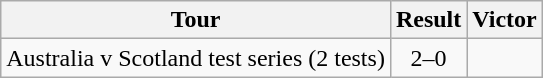<table class="wikitable" style="text-align:center">
<tr>
<th style="width:320">Tour</th>
<th style="width:70">Result</th>
<th style="width:100">Victor</th>
</tr>
<tr>
<td>Australia v Scotland test series (2 tests)</td>
<td>2–0</td>
<td align=center></td>
</tr>
</table>
